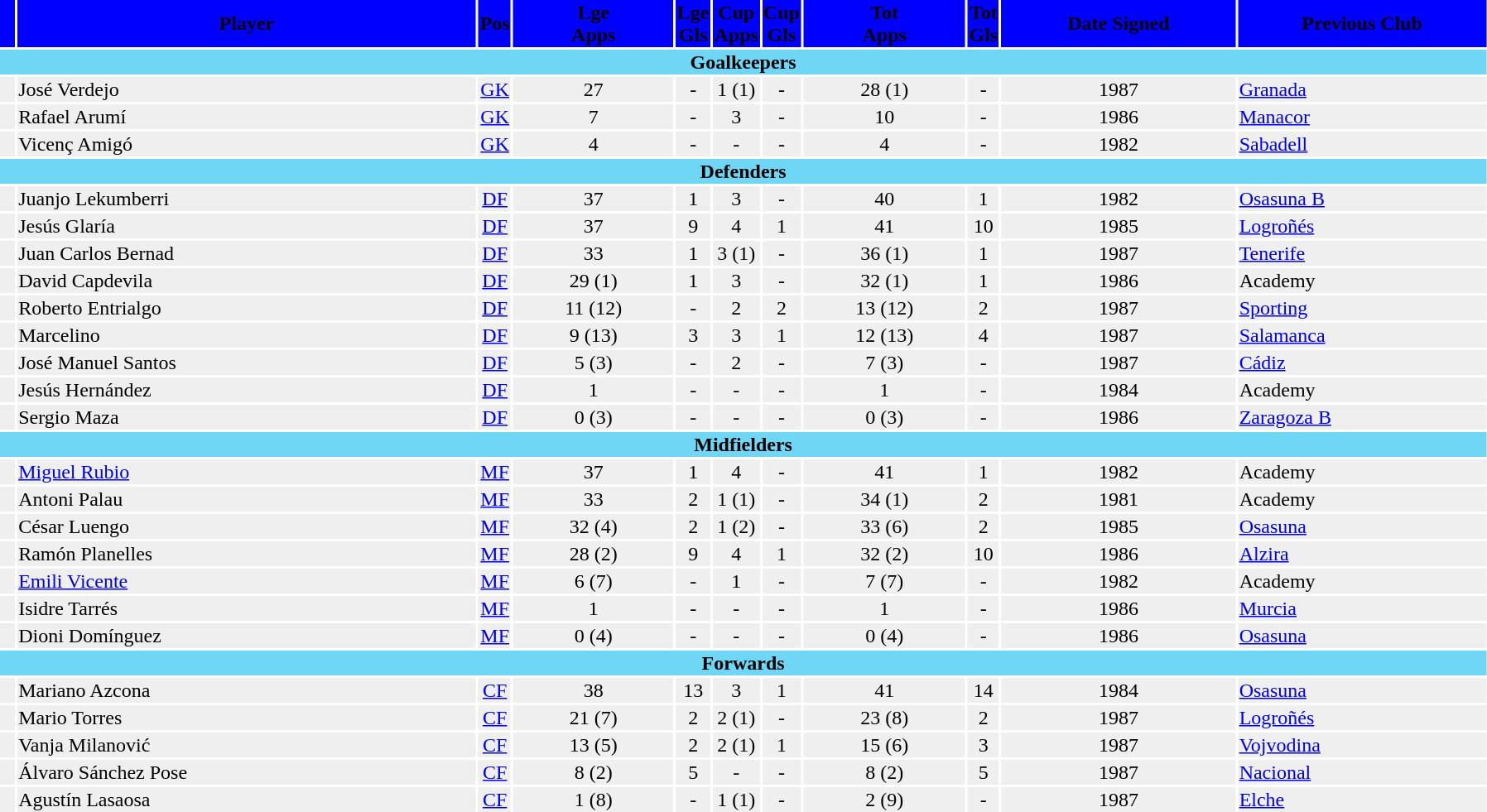<table width=95%>
<tr bgcolor=#0000FF>
<th width=1%></th>
<th !width=45%>Player</th>
<th width=1%>Pos</th>
<th !width=1%>Lge<br>Apps</th>
<th width=1%>Lge<br>Gls</th>
<th width=1%>Cup<br>Apps</th>
<th width=1%>Cup<br>Gls</th>
<th !width=1%>Tot<br>Apps</th>
<th width=1%>Tot<br>Gls</th>
<th width=16%>Date Signed</th>
<th width=17%>Previous Club</th>
</tr>
<tr>
<th colspan=14 bgcolor=#6fd6f5>Goalkeepers</th>
</tr>
<tr bgcolor=#EFEFEF>
<td align=center></td>
<td>José Verdejo</td>
<td align=center><a href='#'>GK</a></td>
<td align=center>27</td>
<td align=center>-</td>
<td align=center>1 (1)</td>
<td align=center>-</td>
<td align=center>28 (1)</td>
<td align=center>-</td>
<td align=center>1987</td>
<td><a href='#'>Granada</a></td>
</tr>
<tr bgcolor=#EFEFEF>
<td align=center></td>
<td>Rafael Arumí</td>
<td align=center><a href='#'>GK</a></td>
<td align=center>7</td>
<td align=center>-</td>
<td align=center>3</td>
<td align=center>-</td>
<td align=center>10</td>
<td align=center>-</td>
<td align=center>1986</td>
<td><a href='#'>Manacor</a></td>
</tr>
<tr bgcolor=#EFEFEF>
<td align=center></td>
<td>Vicenç Amigó</td>
<td align=center><a href='#'>GK</a></td>
<td align=center>4</td>
<td align=center>-</td>
<td align=center>-</td>
<td align=center>-</td>
<td align=center>4</td>
<td align=center>-</td>
<td align=center>1982</td>
<td><a href='#'>Sabadell</a></td>
</tr>
<tr>
<th colspan=14 bgcolor=#6fd6f5>Defenders</th>
</tr>
<tr bgcolor=#EFEFEF>
<td align=center></td>
<td>Juanjo Lekumberri</td>
<td align=center><a href='#'>DF</a></td>
<td align=center>37</td>
<td align=center>1</td>
<td align=center>3</td>
<td align=center>-</td>
<td align=center>40</td>
<td align=center>1</td>
<td align=center>1982</td>
<td><a href='#'>Osasuna B</a></td>
</tr>
<tr bgcolor=#EFEFEF>
<td align=center></td>
<td>Jesús Glaría</td>
<td align=center><a href='#'>DF</a></td>
<td align=center>37</td>
<td align=center>9</td>
<td align=center>4</td>
<td align=center>1</td>
<td align=center>41</td>
<td align=center>10</td>
<td align=center>1985</td>
<td><a href='#'>Logroñés</a></td>
</tr>
<tr bgcolor=#EFEFEF>
<td align=center></td>
<td>Juan Carlos Bernad</td>
<td align=center><a href='#'>DF</a></td>
<td align=center>33</td>
<td align=center>1</td>
<td align=center>3 (1)</td>
<td align=center>-</td>
<td align=center>36 (1)</td>
<td align=center>1</td>
<td align=center>1987</td>
<td><a href='#'>Tenerife</a></td>
</tr>
<tr bgcolor=#EFEFEF>
<td align=center></td>
<td>David Capdevila</td>
<td align=center><a href='#'>DF</a></td>
<td align=center>29 (1)</td>
<td align=center>1</td>
<td align=center>3</td>
<td align=center>-</td>
<td align=center>32 (1)</td>
<td align=center>1</td>
<td align=center>1986</td>
<td>Academy</td>
</tr>
<tr bgcolor=#EFEFEF>
<td align=center></td>
<td>Roberto Entrialgo</td>
<td align=center><a href='#'>DF</a></td>
<td align=center>11 (12)</td>
<td align=center>-</td>
<td align=center>2</td>
<td align=center>2</td>
<td align=center>13 (12)</td>
<td align=center>2</td>
<td align=center>1987</td>
<td><a href='#'>Sporting</a></td>
</tr>
<tr bgcolor=#EFEFEF>
<td align=center></td>
<td>Marcelino</td>
<td align=center><a href='#'>DF</a></td>
<td align=center>9 (13)</td>
<td align=center>3</td>
<td align=center>3</td>
<td align=center>1</td>
<td align=center>12 (13)</td>
<td align=center>4</td>
<td align=center>1987</td>
<td><a href='#'>Salamanca</a></td>
</tr>
<tr bgcolor=#EFEFEF>
<td align=center></td>
<td>José Manuel Santos</td>
<td align=center><a href='#'>DF</a></td>
<td align=center>5 (3)</td>
<td align=center>-</td>
<td align=center>2</td>
<td align=center>-</td>
<td align=center>7 (3)</td>
<td align=center>-</td>
<td align=center>1987</td>
<td><a href='#'>Cádiz</a></td>
</tr>
<tr bgcolor=#EFEFEF>
<td align=center></td>
<td>Jesús Hernández</td>
<td align=center><a href='#'>DF</a></td>
<td align=center>1</td>
<td align=center>-</td>
<td align=center>-</td>
<td align=center>-</td>
<td align=center>1</td>
<td align=center>-</td>
<td align=center>1984</td>
<td>Academy</td>
</tr>
<tr bgcolor=#EFEFEF>
<td align=center></td>
<td>Sergio Maza</td>
<td align=center><a href='#'>DF</a></td>
<td align=center>0 (3)</td>
<td align=center>-</td>
<td align=center>-</td>
<td align=center>-</td>
<td align=center>0 (3)</td>
<td align=center>-</td>
<td align=center>1986</td>
<td><a href='#'>Zaragoza B</a></td>
</tr>
<tr>
<th colspan=14 bgcolor=#6fd6f5>Midfielders</th>
</tr>
<tr bgcolor=#EFEFEF>
<td align=center></td>
<td><a href='#'>Miguel Rubio</a></td>
<td align=center><a href='#'>MF</a></td>
<td align=center>37</td>
<td align=center>1</td>
<td align=center>4</td>
<td align=center>-</td>
<td align=center>41</td>
<td align=center>1</td>
<td align=center>1982</td>
<td>Academy</td>
</tr>
<tr bgcolor=#EFEFEF>
<td align=center></td>
<td>Antoni Palau</td>
<td align=center><a href='#'>MF</a></td>
<td align=center>33</td>
<td align=center>2</td>
<td align=center>1 (1)</td>
<td align=center>-</td>
<td align=center>34 (1)</td>
<td align=center>2</td>
<td align=center>1981</td>
<td>Academy</td>
</tr>
<tr bgcolor=#EFEFEF>
<td align=center></td>
<td>César Luengo</td>
<td align=center><a href='#'>MF</a></td>
<td align=center>32 (4)</td>
<td align=center>2</td>
<td align=center>1 (2)</td>
<td align=center>-</td>
<td align=center>33 (6)</td>
<td align=center>2</td>
<td align=center>1985</td>
<td><a href='#'>Osasuna</a></td>
</tr>
<tr bgcolor=#EFEFEF>
<td align=center></td>
<td>Ramón Planelles</td>
<td align=center><a href='#'>MF</a></td>
<td align=center>28 (2)</td>
<td align=center>9</td>
<td align=center>4</td>
<td align=center>1</td>
<td align=center>32 (2)</td>
<td align=center>10</td>
<td align=center>1986</td>
<td><a href='#'>Alzira</a></td>
</tr>
<tr bgcolor=#EFEFEF>
<td align=center></td>
<td><a href='#'>Emili Vicente</a></td>
<td align=center><a href='#'>MF</a></td>
<td align=center>6 (7)</td>
<td align=center>-</td>
<td align=center>1</td>
<td align=center>-</td>
<td align=center>7 (7)</td>
<td align=center>-</td>
<td align=center>1982</td>
<td>Academy</td>
</tr>
<tr bgcolor=#EFEFEF>
<td align=center></td>
<td>Isidre Tarrés</td>
<td align=center><a href='#'>MF</a></td>
<td align=center>1</td>
<td align=center>-</td>
<td align=center>-</td>
<td align=center>-</td>
<td align=center>1</td>
<td align=center>-</td>
<td align=center>1986</td>
<td><a href='#'>Murcia</a></td>
</tr>
<tr bgcolor=#EFEFEF>
<td align=center></td>
<td>Dioni Domínguez</td>
<td align=center><a href='#'>MF</a></td>
<td align=center>0 (4)</td>
<td align=center>-</td>
<td align=center>-</td>
<td align=center>-</td>
<td align=center>0 (4)</td>
<td align=center>-</td>
<td align=center>1986</td>
<td><a href='#'>Osasuna</a></td>
</tr>
<tr>
<th colspan=14 bgcolor=#6fd6f5>Forwards</th>
</tr>
<tr bgcolor=#EFEFEF>
<td align=center></td>
<td>Mariano Azcona</td>
<td align=center><a href='#'>CF</a></td>
<td align=center>38</td>
<td align=center>13</td>
<td align=center>3</td>
<td align=center>1</td>
<td align=center>41</td>
<td align=center>14</td>
<td align=center>1984</td>
<td><a href='#'>Osasuna</a></td>
</tr>
<tr bgcolor=#EFEFEF>
<td align=center></td>
<td>Mario Torres</td>
<td align=center><a href='#'>CF</a></td>
<td align=center>21 (7)</td>
<td align=center>2</td>
<td align=center>2 (1)</td>
<td align=center>-</td>
<td align=center>23 (8)</td>
<td align=center>2</td>
<td align=center>1987</td>
<td><a href='#'>Logroñés</a></td>
</tr>
<tr bgcolor=#EFEFEF>
<td align=center></td>
<td>Vanja Milanović</td>
<td align=center><a href='#'>CF</a></td>
<td align=center>13 (5)</td>
<td align=center>2</td>
<td align=center>2 (1)</td>
<td align=center>1</td>
<td align=center>15 (6)</td>
<td align=center>3</td>
<td align=center>1987</td>
<td><a href='#'>Vojvodina</a></td>
</tr>
<tr bgcolor=#EFEFEF>
<td align=center></td>
<td>Álvaro Sánchez Pose</td>
<td align=center><a href='#'>CF</a></td>
<td align=center>8 (2)</td>
<td align=center>5</td>
<td align=center>-</td>
<td align=center>-</td>
<td align=center>8 (2)</td>
<td align=center>5</td>
<td align=center>1987</td>
<td><a href='#'>Nacional</a></td>
</tr>
<tr bgcolor=#EFEFEF>
<td align=center></td>
<td>Agustín Lasaosa</td>
<td align=center><a href='#'>CF</a></td>
<td align=center>1 (8)</td>
<td align=center>-</td>
<td align=center>1 (1)</td>
<td align=center>-</td>
<td align=center>2 (9)</td>
<td align=center>-</td>
<td align=center>1987</td>
<td><a href='#'>Elche</a></td>
</tr>
</table>
